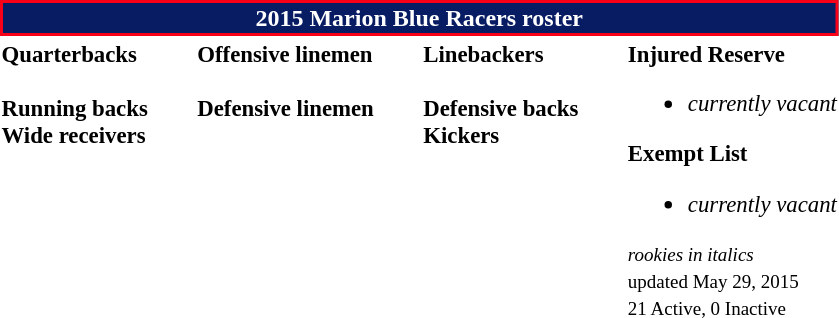<table class="toccolours" style="text-align: left;">
<tr>
<th colspan="7" style="background:#081C63; border:2px solid #F70018; color:white; text-align:center;"><strong>2015 Marion Blue Racers roster</strong></th>
</tr>
<tr>
<td style="font-size: 95%;vertical-align:top;"><strong>Quarterbacks</strong><br>
<br><strong>Running backs</strong>
<br><strong>Wide receivers</strong>



</td>
<td style="width: 25px;"></td>
<td style="font-size: 95%;vertical-align:top;"><strong>Offensive linemen</strong><br>


<br><strong>Defensive linemen</strong>

</td>
<td style="width: 25px;"></td>
<td style="font-size: 95%;vertical-align:top;"><strong>Linebackers</strong><br>
<br><strong>Defensive backs</strong>




<br><strong>Kickers</strong>
</td>
<td style="width: 25px;"></td>
<td style="font-size: 95%;vertical-align:top;"><strong>Injured Reserve</strong><br><ul><li><em>currently vacant</em></li></ul><strong>Exempt List</strong><ul><li><em>currently vacant</em></li></ul><small><em>rookies in italics</em><br> updated May 29, 2015</small><br>
<small>21 Active, 0 Inactive</small></td>
</tr>
</table>
